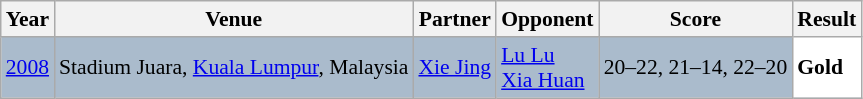<table class="sortable wikitable" style="font-size: 90%;">
<tr>
<th>Year</th>
<th>Venue</th>
<th>Partner</th>
<th>Opponent</th>
<th>Score</th>
<th>Result</th>
</tr>
<tr style="background:#AABBCC">
<td align="center"><a href='#'>2008</a></td>
<td align="left">Stadium Juara, <a href='#'>Kuala Lumpur</a>, Malaysia</td>
<td align="left"> <a href='#'>Xie Jing</a></td>
<td align="left"> <a href='#'>Lu Lu</a><br> <a href='#'>Xia Huan</a></td>
<td align="left">20–22, 21–14, 22–20</td>
<td style="text-align:left; background:white"> <strong>Gold</strong></td>
</tr>
</table>
